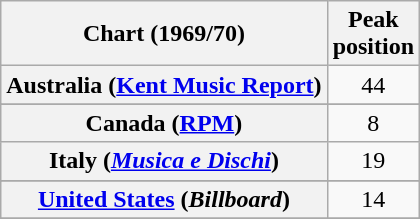<table class="wikitable plainrowheaders sortable" style="text-align:center">
<tr>
<th scope="col">Chart (1969/70)</th>
<th>Peak<br>position</th>
</tr>
<tr>
<th scope="row">Australia (<a href='#'>Kent Music Report</a>)</th>
<td>44</td>
</tr>
<tr>
</tr>
<tr>
</tr>
<tr>
<th scope="row">Canada (<a href='#'>RPM</a>)</th>
<td>8</td>
</tr>
<tr>
<th scope="row">Italy (<em><a href='#'>Musica e Dischi</a></em>)</th>
<td>19</td>
</tr>
<tr>
</tr>
<tr>
</tr>
<tr>
</tr>
<tr>
<th scope="row"><a href='#'>United States</a> (<em>Billboard</em>)</th>
<td>14</td>
</tr>
<tr>
</tr>
</table>
